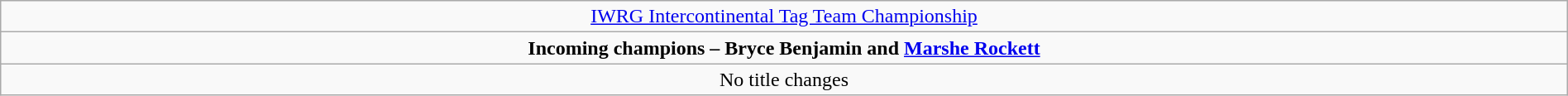<table class="wikitable" style="text-align:center; width:100%;">
<tr>
<td colspan="5" style="text-align: center;"><a href='#'>IWRG Intercontinental Tag Team Championship</a></td>
</tr>
<tr>
<td colspan="5" style="text-align: center;"><strong>Incoming champions – Bryce Benjamin and <a href='#'>Marshe Rockett</a></strong></td>
</tr>
<tr>
<td colspan="5">No title changes</td>
</tr>
</table>
